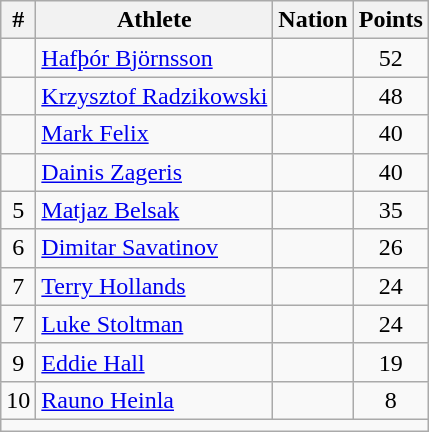<table class="wikitable" style="text-align:center">
<tr>
<th scope="col" style="width: 10px;">#</th>
<th scope="col">Athlete</th>
<th scope="col">Nation</th>
<th scope="col" style="width: 10px;">Points</th>
</tr>
<tr>
<td></td>
<td align=left><a href='#'>Hafþór Björnsson</a></td>
<td align=left></td>
<td>52</td>
</tr>
<tr>
<td></td>
<td align=left><a href='#'>Krzysztof Radzikowski</a></td>
<td align=left></td>
<td>48</td>
</tr>
<tr>
<td></td>
<td align=left><a href='#'>Mark Felix</a></td>
<td align=left></td>
<td>40</td>
</tr>
<tr>
<td></td>
<td align=left><a href='#'>Dainis Zageris</a></td>
<td align=left></td>
<td>40</td>
</tr>
<tr>
<td>5</td>
<td align=left><a href='#'>Matjaz Belsak</a></td>
<td align=left></td>
<td>35</td>
</tr>
<tr>
<td>6</td>
<td align=left><a href='#'>Dimitar Savatinov</a></td>
<td align=left></td>
<td>26</td>
</tr>
<tr>
<td>7</td>
<td align=left><a href='#'>Terry Hollands</a></td>
<td align=left></td>
<td>24</td>
</tr>
<tr>
<td>7</td>
<td align=left><a href='#'>Luke Stoltman</a></td>
<td align=left></td>
<td>24</td>
</tr>
<tr>
<td>9</td>
<td align=left><a href='#'>Eddie Hall</a></td>
<td align=left></td>
<td>19</td>
</tr>
<tr>
<td>10</td>
<td align=left><a href='#'>Rauno Heinla</a></td>
<td align=left></td>
<td>8</td>
</tr>
<tr class="sortbottom">
<td colspan="4"></td>
</tr>
</table>
